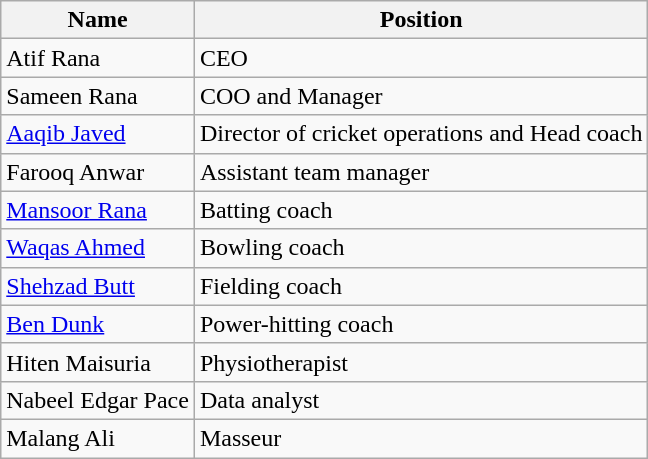<table class="wikitable">
<tr>
<th>Name</th>
<th>Position</th>
</tr>
<tr>
<td>Atif Rana</td>
<td>CEO</td>
</tr>
<tr>
<td>Sameen Rana</td>
<td>COO and Manager</td>
</tr>
<tr>
<td><a href='#'>Aaqib Javed</a></td>
<td>Director of cricket operations and Head coach</td>
</tr>
<tr>
<td>Farooq Anwar</td>
<td>Assistant team manager</td>
</tr>
<tr>
<td><a href='#'>Mansoor Rana</a></td>
<td>Batting coach</td>
</tr>
<tr>
<td><a href='#'>Waqas Ahmed</a></td>
<td>Bowling coach</td>
</tr>
<tr>
<td><a href='#'>Shehzad Butt</a></td>
<td>Fielding coach</td>
</tr>
<tr>
<td><a href='#'>Ben Dunk</a></td>
<td>Power-hitting coach</td>
</tr>
<tr>
<td>Hiten Maisuria</td>
<td>Physiotherapist</td>
</tr>
<tr>
<td>Nabeel Edgar Pace</td>
<td>Data analyst</td>
</tr>
<tr>
<td>Malang Ali</td>
<td>Masseur</td>
</tr>
</table>
